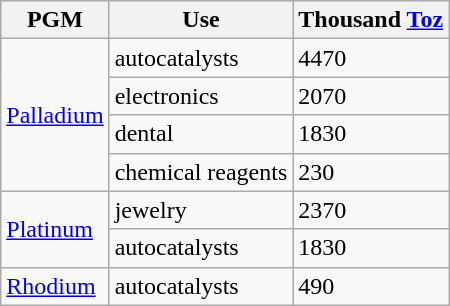<table class=wikitable>
<tr>
<th>PGM</th>
<th>Use</th>
<th>Thousand <a href='#'>Toz</a></th>
</tr>
<tr>
<td rowspan=4><a href='#'>Palladium</a></td>
<td>autocatalysts</td>
<td>4470</td>
</tr>
<tr>
<td>electronics</td>
<td>2070</td>
</tr>
<tr>
<td>dental</td>
<td>1830</td>
</tr>
<tr>
<td>chemical reagents</td>
<td>230</td>
</tr>
<tr>
<td rowspan=2><a href='#'>Platinum</a></td>
<td>jewelry</td>
<td>2370</td>
</tr>
<tr>
<td>autocatalysts</td>
<td>1830</td>
</tr>
<tr>
<td><a href='#'>Rhodium</a></td>
<td>autocatalysts</td>
<td>490</td>
</tr>
</table>
